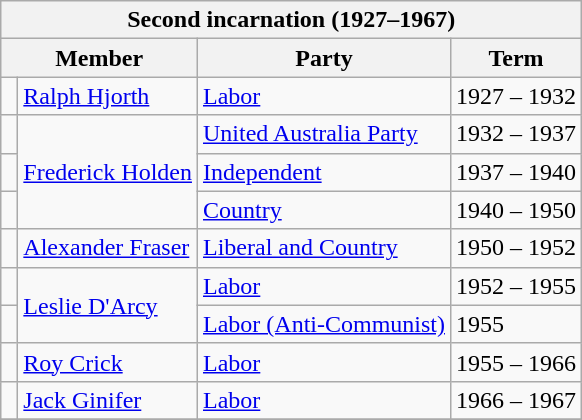<table class="wikitable">
<tr>
<th colspan=4>Second incarnation (1927–1967)</th>
</tr>
<tr>
<th colspan="2">Member</th>
<th>Party</th>
<th>Term</th>
</tr>
<tr>
<td> </td>
<td><a href='#'>Ralph Hjorth</a></td>
<td><a href='#'>Labor</a></td>
<td>1927 – 1932</td>
</tr>
<tr>
<td> </td>
<td rowspan="3"><a href='#'>Frederick Holden</a></td>
<td><a href='#'>United Australia Party</a></td>
<td>1932 – 1937</td>
</tr>
<tr>
<td> </td>
<td><a href='#'>Independent</a></td>
<td>1937 – 1940</td>
</tr>
<tr>
<td> </td>
<td><a href='#'>Country</a></td>
<td>1940 – 1950</td>
</tr>
<tr>
<td> </td>
<td><a href='#'>Alexander Fraser</a></td>
<td><a href='#'>Liberal and Country</a></td>
<td>1950 – 1952</td>
</tr>
<tr>
<td> </td>
<td rowspan="2"><a href='#'>Leslie D'Arcy</a></td>
<td><a href='#'>Labor</a></td>
<td>1952 – 1955</td>
</tr>
<tr>
<td> </td>
<td><a href='#'>Labor (Anti-Communist)</a></td>
<td>1955</td>
</tr>
<tr>
<td> </td>
<td><a href='#'>Roy Crick</a></td>
<td><a href='#'>Labor</a></td>
<td>1955 – 1966</td>
</tr>
<tr>
<td> </td>
<td><a href='#'>Jack Ginifer</a></td>
<td><a href='#'>Labor</a></td>
<td>1966 – 1967</td>
</tr>
<tr>
</tr>
</table>
